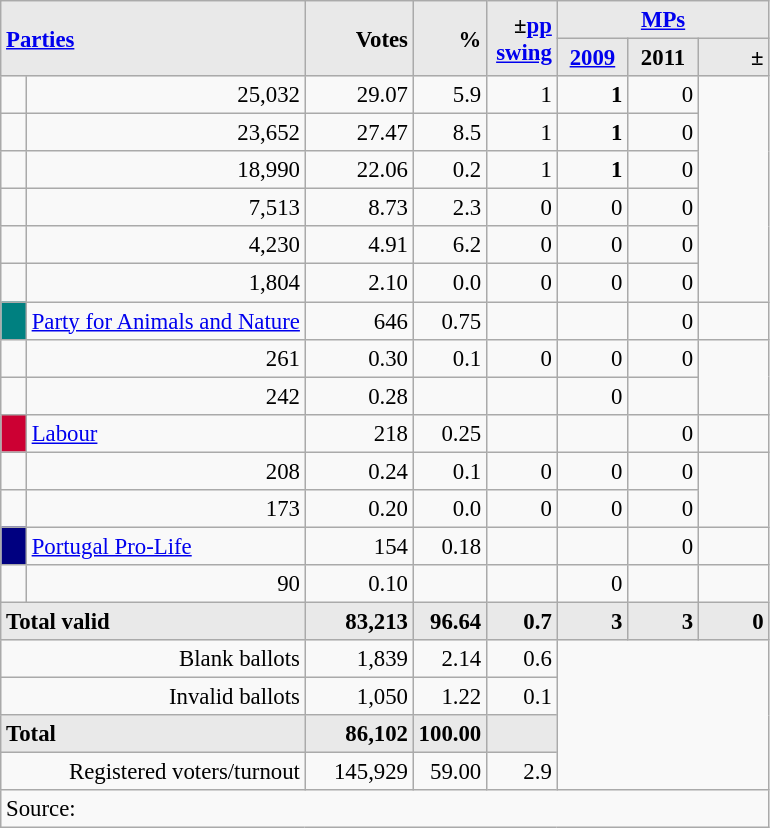<table class="wikitable" style="text-align:right; font-size:95%;">
<tr>
<th rowspan="2" colspan="2" style="background:#e9e9e9; text-align:left;" alignleft><a href='#'>Parties</a></th>
<th rowspan="2" style="background:#e9e9e9; text-align:right;">Votes</th>
<th rowspan="2" style="background:#e9e9e9; text-align:right;">%</th>
<th rowspan="2" style="background:#e9e9e9; text-align:right;">±<a href='#'>pp</a> <a href='#'>swing</a></th>
<th colspan="3" style="background:#e9e9e9; text-align:center;"><a href='#'>MPs</a></th>
</tr>
<tr style="background-color:#E9E9E9">
<th style="background-color:#E9E9E9;text-align:center;"><a href='#'>2009</a></th>
<th style="background-color:#E9E9E9;text-align:center;">2011</th>
<th style="background:#e9e9e9; text-align:right;">±</th>
</tr>
<tr>
<td></td>
<td>25,032</td>
<td>29.07</td>
<td>5.9</td>
<td>1</td>
<td><strong>1</strong></td>
<td>0</td>
</tr>
<tr>
<td></td>
<td>23,652</td>
<td>27.47</td>
<td>8.5</td>
<td>1</td>
<td><strong>1</strong></td>
<td>0</td>
</tr>
<tr>
<td></td>
<td>18,990</td>
<td>22.06</td>
<td>0.2</td>
<td>1</td>
<td><strong>1</strong></td>
<td>0</td>
</tr>
<tr>
<td></td>
<td>7,513</td>
<td>8.73</td>
<td>2.3</td>
<td>0</td>
<td>0</td>
<td>0</td>
</tr>
<tr>
<td></td>
<td>4,230</td>
<td>4.91</td>
<td>6.2</td>
<td>0</td>
<td>0</td>
<td>0</td>
</tr>
<tr>
<td></td>
<td>1,804</td>
<td>2.10</td>
<td>0.0</td>
<td>0</td>
<td>0</td>
<td>0</td>
</tr>
<tr>
<td style="width: 10px" bgcolor="teal" align="center"></td>
<td align="left"><a href='#'>Party for Animals and Nature</a></td>
<td>646</td>
<td>0.75</td>
<td></td>
<td></td>
<td>0</td>
<td></td>
</tr>
<tr>
<td></td>
<td>261</td>
<td>0.30</td>
<td>0.1</td>
<td>0</td>
<td>0</td>
<td>0</td>
</tr>
<tr>
<td></td>
<td>242</td>
<td>0.28</td>
<td></td>
<td></td>
<td>0</td>
<td></td>
</tr>
<tr>
<td style="width: 10px" bgcolor=#CC0033 align="center"></td>
<td align=left><a href='#'>Labour</a></td>
<td>218</td>
<td>0.25</td>
<td></td>
<td></td>
<td>0</td>
<td></td>
</tr>
<tr>
<td></td>
<td>208</td>
<td>0.24</td>
<td>0.1</td>
<td>0</td>
<td>0</td>
<td>0</td>
</tr>
<tr>
<td></td>
<td>173</td>
<td>0.20</td>
<td>0.0</td>
<td>0</td>
<td>0</td>
<td>0</td>
</tr>
<tr>
<td style="width:10px;background-color:#000080;text-align:center;"></td>
<td style="text-align:left;"><a href='#'>Portugal Pro-Life</a></td>
<td>154</td>
<td>0.18</td>
<td></td>
<td></td>
<td>0</td>
<td></td>
</tr>
<tr>
<td></td>
<td>90</td>
<td>0.10</td>
<td></td>
<td></td>
<td>0</td>
<td></td>
</tr>
<tr>
<td colspan=2 align=left style="background-color:#E9E9E9"><strong>Total valid</strong></td>
<td width="65" align="right" style="background-color:#E9E9E9"><strong>83,213</strong></td>
<td width="40" align="right" style="background-color:#E9E9E9"><strong>96.64</strong></td>
<td width="40" align="right" style="background-color:#E9E9E9"><strong>0.7</strong></td>
<td width="40" align="right" style="background-color:#E9E9E9"><strong>3</strong></td>
<td width="40" align="right" style="background-color:#E9E9E9"><strong>3</strong></td>
<td width="40" align="right" style="background-color:#E9E9E9"><strong>0</strong></td>
</tr>
<tr>
<td colspan=2>Blank ballots</td>
<td>1,839</td>
<td>2.14</td>
<td>0.6</td>
<td colspan=4 rowspan=4></td>
</tr>
<tr>
<td colspan=2>Invalid ballots</td>
<td>1,050</td>
<td>1.22</td>
<td>0.1</td>
</tr>
<tr>
<td colspan=2 align=left style="background-color:#E9E9E9"><strong>Total</strong></td>
<td width="50" align="right" style="background-color:#E9E9E9"><strong>86,102</strong></td>
<td width="40" align="right" style="background-color:#E9E9E9"><strong>100.00</strong></td>
<td width="40" align="right" style="background-color:#E9E9E9"></td>
</tr>
<tr>
<td colspan=2>Registered voters/turnout</td>
<td>145,929</td>
<td>59.00</td>
<td>2.9</td>
</tr>
<tr>
<td colspan=11 align=left>Source: </td>
</tr>
</table>
